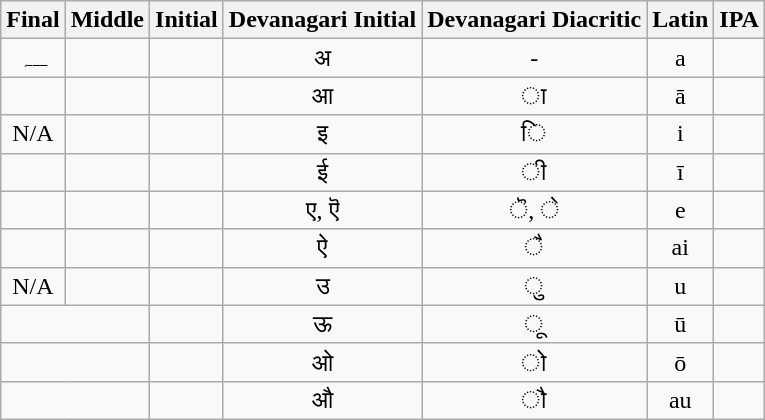<table class="wikitable" style="text-align: center;">
<tr>
<th colspan="2">Final</th>
<th>Middle</th>
<th>Initial</th>
<th>Devanagari Initial</th>
<th>Devanagari Diacritic</th>
<th>Latin</th>
<th>IPA</th>
</tr>
<tr>
<td colspan="2">ـہ</td>
<td style="font-size: 150%"></td>
<td style="font-size: 150%"></td>
<td>अ</td>
<td>-</td>
<td>a</td>
<td></td>
</tr>
<tr>
<td style="font-size: 150%"></td>
<td colspan="2"></td>
<td style="font-size: 150%"></td>
<td>आ</td>
<td>ा</td>
<td>ā</td>
<td></td>
</tr>
<tr>
<td colspan="2">N/A</td>
<td style="font-size: 150%"></td>
<td style="font-size: 150%"></td>
<td>इ</td>
<td>ि</td>
<td>i</td>
<td></td>
</tr>
<tr>
<td colspan="2" style="font-size: 150%"></td>
<td style="font-size: 150%"></td>
<td style="font-size: 150%"></td>
<td>ई</td>
<td>ी</td>
<td>ī</td>
<td></td>
</tr>
<tr>
<td colspan="2" style="font-size: 150%"></td>
<td style="font-size: 150%"></td>
<td style="font-size: 150%"></td>
<td>ए, ऎ</td>
<td>ॆ, े</td>
<td>e</td>
<td></td>
</tr>
<tr>
<td colspan="2" style="font-size: 150%"></td>
<td style="font-size: 150%"></td>
<td style="font-size: 150%"></td>
<td>ऐ</td>
<td>ै</td>
<td>ai</td>
<td></td>
</tr>
<tr>
<td colspan="2">N/A</td>
<td style="font-size: 150%"></td>
<td style="font-size: 150%"></td>
<td>उ</td>
<td>ु</td>
<td>u</td>
<td></td>
</tr>
<tr>
<td colspan="3" style="font-size: 150%"></td>
<td style="font-size: 150%"></td>
<td>ऊ</td>
<td>ू</td>
<td>ū</td>
<td></td>
</tr>
<tr>
<td colspan="3" style="font-size: 150%"></td>
<td style="font-size: 150%"></td>
<td>ओ</td>
<td>ो</td>
<td>ō</td>
<td></td>
</tr>
<tr>
<td colspan="3" style="font-size: 150%"></td>
<td style="font-size: 150%"></td>
<td>औ</td>
<td>ौ</td>
<td>au</td>
<td></td>
</tr>
</table>
